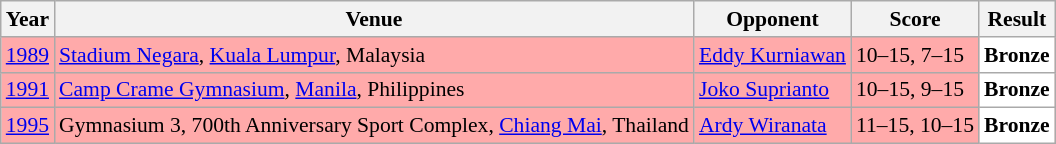<table class="sortable wikitable" style="font-size: 90%;">
<tr>
<th>Year</th>
<th>Venue</th>
<th>Opponent</th>
<th>Score</th>
<th>Result</th>
</tr>
<tr style="background:#FFAAAA">
<td align="center"><a href='#'>1989</a></td>
<td align="left"><a href='#'>Stadium Negara</a>, <a href='#'>Kuala Lumpur</a>, Malaysia</td>
<td align="left"> <a href='#'>Eddy Kurniawan</a></td>
<td align="left">10–15, 7–15</td>
<td style="text-align:left; background:white"> <strong>Bronze</strong></td>
</tr>
<tr style="background:#FFAAAA">
<td align="center"><a href='#'>1991</a></td>
<td align="left"><a href='#'>Camp Crame Gymnasium</a>, <a href='#'>Manila</a>, Philippines</td>
<td align="left"> <a href='#'>Joko Suprianto</a></td>
<td align="left">10–15, 9–15</td>
<td style="text-align:left; background:white"> <strong>Bronze</strong></td>
</tr>
<tr style="background:#FFAAAA">
<td align="center"><a href='#'>1995</a></td>
<td align="left">Gymnasium 3, 700th Anniversary Sport Complex, <a href='#'>Chiang Mai</a>, Thailand</td>
<td align="left"> <a href='#'>Ardy Wiranata</a></td>
<td align="left">11–15, 10–15</td>
<td style="text-align:left; background:white"> <strong>Bronze</strong></td>
</tr>
</table>
